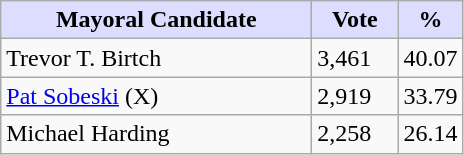<table class="wikitable">
<tr>
<th style="background:#ddf; width:200px;">Mayoral Candidate </th>
<th style="background:#ddf; width:50px;">Vote</th>
<th style="background:#ddf; width:30px;">%</th>
</tr>
<tr>
<td>Trevor T. Birtch</td>
<td>3,461</td>
<td>40.07</td>
</tr>
<tr>
<td><a href='#'>Pat Sobeski</a> (X)</td>
<td>2,919</td>
<td>33.79</td>
</tr>
<tr>
<td>Michael Harding</td>
<td>2,258</td>
<td>26.14</td>
</tr>
</table>
